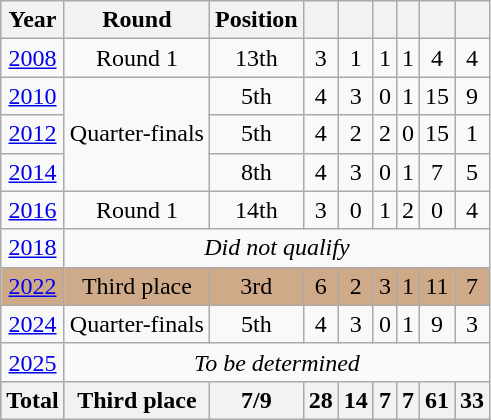<table class="wikitable" style="text-align: center;">
<tr>
<th>Year</th>
<th>Round</th>
<th>Position</th>
<th></th>
<th></th>
<th></th>
<th></th>
<th></th>
<th></th>
</tr>
<tr>
<td> <a href='#'>2008</a></td>
<td>Round 1</td>
<td>13th</td>
<td>3</td>
<td>1</td>
<td>1</td>
<td>1</td>
<td>4</td>
<td>4</td>
</tr>
<tr>
<td> <a href='#'>2010</a></td>
<td rowspan=3>Quarter-finals</td>
<td>5th</td>
<td>4</td>
<td>3</td>
<td>0</td>
<td>1</td>
<td>15</td>
<td>9</td>
</tr>
<tr>
<td> <a href='#'>2012</a></td>
<td>5th</td>
<td>4</td>
<td>2</td>
<td>2</td>
<td>0</td>
<td>15</td>
<td>1</td>
</tr>
<tr>
<td> <a href='#'>2014</a></td>
<td>8th</td>
<td>4</td>
<td>3</td>
<td>0</td>
<td>1</td>
<td>7</td>
<td>5</td>
</tr>
<tr>
<td> <a href='#'>2016</a></td>
<td>Round 1</td>
<td>14th</td>
<td>3</td>
<td>0</td>
<td>1</td>
<td>2</td>
<td>0</td>
<td>4</td>
</tr>
<tr>
<td> <a href='#'>2018</a></td>
<td colspan=8><em>Did not qualify</em></td>
</tr>
<tr style="background:#cfaa88;">
<td> <a href='#'>2022</a></td>
<td>Third place</td>
<td>3rd</td>
<td>6</td>
<td>2</td>
<td>3</td>
<td>1</td>
<td>11</td>
<td>7</td>
</tr>
<tr>
<td> <a href='#'>2024</a></td>
<td>Quarter-finals</td>
<td>5th</td>
<td>4</td>
<td>3</td>
<td>0</td>
<td>1</td>
<td>9</td>
<td>3</td>
</tr>
<tr>
<td> <a href='#'>2025</a></td>
<td colspan=8><em>To be determined</em></td>
</tr>
<tr style="background:#cfaa88;">
<th>Total</th>
<th>Third place</th>
<th>7/9</th>
<th>28</th>
<th>14</th>
<th>7</th>
<th>7</th>
<th>61</th>
<th>33</th>
</tr>
</table>
